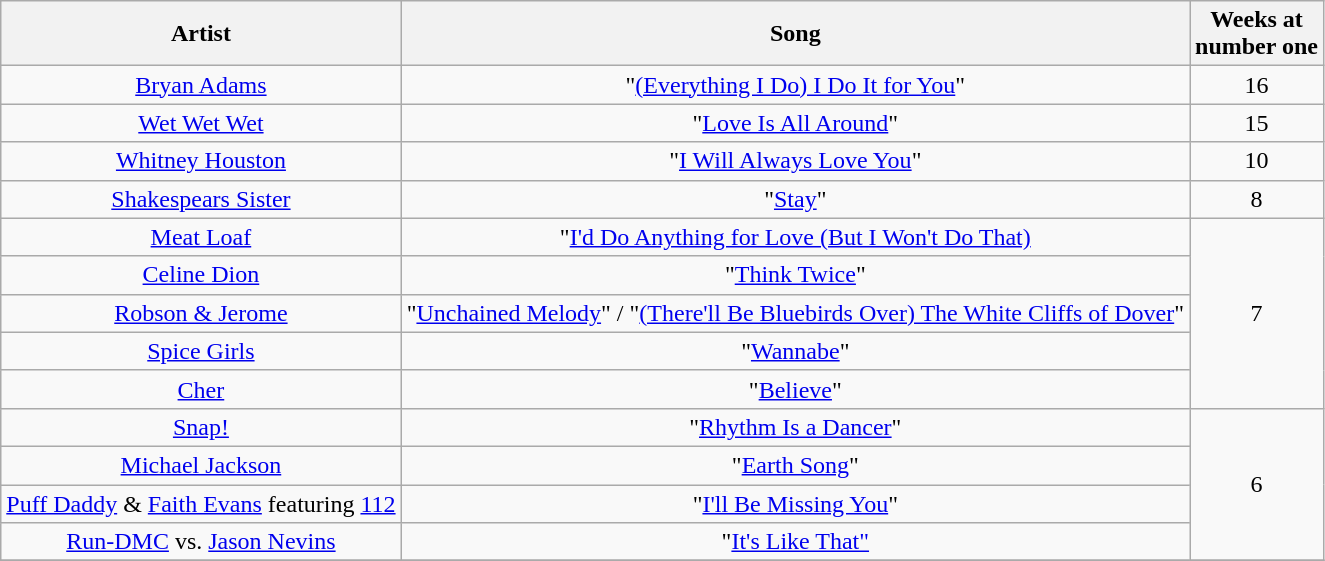<table class="wikitable sortable" style="text-align:center;">
<tr>
<th scope=col>Artist</th>
<th scope=col>Song</th>
<th scope=col>Weeks at<br>number one</th>
</tr>
<tr>
<td><a href='#'>Bryan Adams</a></td>
<td>"<a href='#'>(Everything I Do) I Do It for You</a>"</td>
<td>16</td>
</tr>
<tr>
<td><a href='#'>Wet Wet Wet</a></td>
<td>"<a href='#'>Love Is All Around</a>"</td>
<td>15</td>
</tr>
<tr>
<td><a href='#'>Whitney Houston</a></td>
<td>"<a href='#'>I Will Always Love You</a>"</td>
<td>10</td>
</tr>
<tr>
<td><a href='#'>Shakespears Sister</a></td>
<td>"<a href='#'>Stay</a>"</td>
<td>8</td>
</tr>
<tr>
<td><a href='#'>Meat Loaf</a></td>
<td>"<a href='#'>I'd Do Anything for Love (But I Won't Do That)</a></td>
<td rowspan="5">7</td>
</tr>
<tr>
<td><a href='#'>Celine Dion</a></td>
<td>"<a href='#'>Think Twice</a>"</td>
</tr>
<tr>
<td><a href='#'>Robson & Jerome</a></td>
<td>"<a href='#'>Unchained Melody</a>" / "<a href='#'>(There'll Be Bluebirds Over) The White Cliffs of Dover</a>"</td>
</tr>
<tr>
<td><a href='#'>Spice Girls</a></td>
<td>"<a href='#'>Wannabe</a>"</td>
</tr>
<tr>
<td><a href='#'>Cher</a></td>
<td>"<a href='#'>Believe</a>"</td>
</tr>
<tr>
<td><a href='#'>Snap!</a></td>
<td>"<a href='#'>Rhythm Is a Dancer</a>"</td>
<td rowspan="4">6</td>
</tr>
<tr>
<td><a href='#'>Michael Jackson</a></td>
<td>"<a href='#'>Earth Song</a>"</td>
</tr>
<tr>
<td><a href='#'>Puff Daddy</a> & <a href='#'>Faith Evans</a> featuring <a href='#'>112</a></td>
<td>"<a href='#'>I'll Be Missing You</a>"</td>
</tr>
<tr>
<td><a href='#'>Run-DMC</a> vs. <a href='#'>Jason Nevins</a></td>
<td>"<a href='#'>It's Like That"</a></td>
</tr>
<tr>
</tr>
</table>
